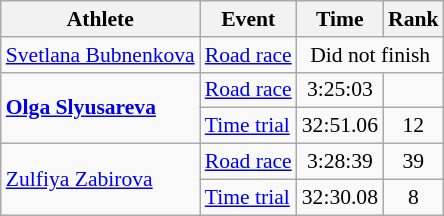<table class=wikitable style="font-size:90%">
<tr>
<th>Athlete</th>
<th>Event</th>
<th>Time</th>
<th>Rank</th>
</tr>
<tr align=center>
<td align=left><a href='#'>Svetlana Bubnenkova</a></td>
<td align=left><a href='#'>Road race</a></td>
<td colspan=2>Did not finish</td>
</tr>
<tr align=center>
<td align=left rowspan=2><strong><a href='#'>Olga Slyusareva</a></strong></td>
<td align=left><a href='#'>Road race</a></td>
<td>3:25:03</td>
<td></td>
</tr>
<tr align=center>
<td align=left><a href='#'>Time trial</a></td>
<td>32:51.06</td>
<td>12</td>
</tr>
<tr align=center>
<td align=left rowspan=2><a href='#'>Zulfiya Zabirova</a></td>
<td align=left><a href='#'>Road race</a></td>
<td>3:28:39</td>
<td>39</td>
</tr>
<tr align=center>
<td align=left><a href='#'>Time trial</a></td>
<td>32:30.08</td>
<td>8</td>
</tr>
</table>
